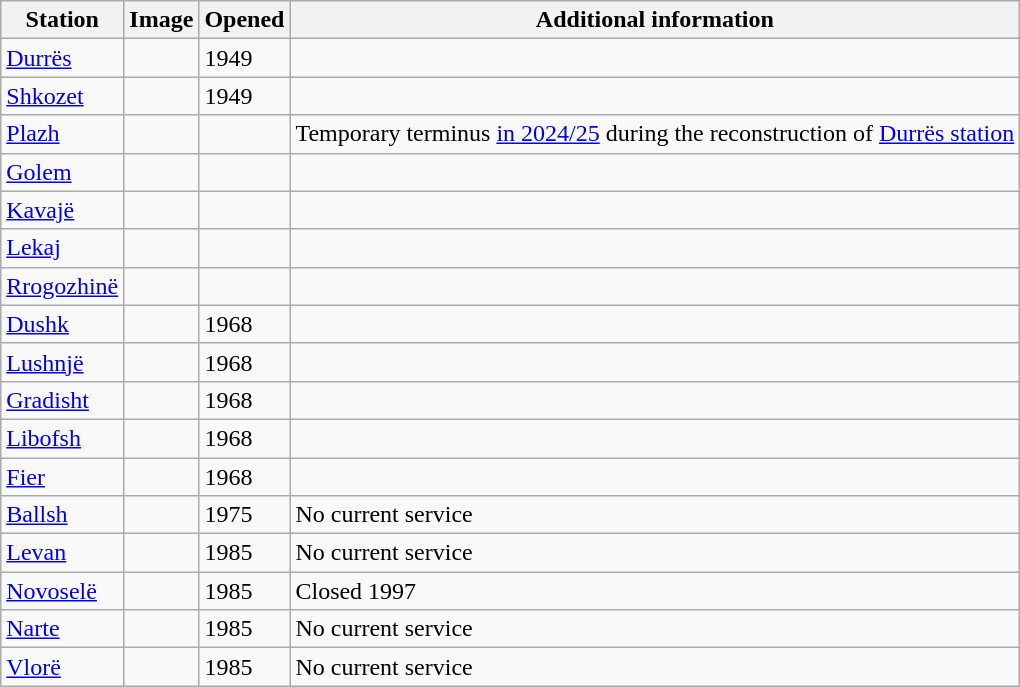<table class="wikitable" border="2">
<tr>
<th>Station</th>
<th>Image</th>
<th>Opened</th>
<th>Additional information</th>
</tr>
<tr>
<td><a href='#'>Durrës</a></td>
<td></td>
<td>1949</td>
<td></td>
</tr>
<tr>
<td><a href='#'>Shkozet</a></td>
<td></td>
<td>1949</td>
<td></td>
</tr>
<tr>
<td><a href='#'>Plazh</a></td>
<td></td>
<td></td>
<td>Temporary terminus <a href='#'>in 2024/25</a> during the reconstruction of <a href='#'>Durrës station</a></td>
</tr>
<tr>
<td><a href='#'>Golem</a></td>
<td></td>
<td></td>
<td></td>
</tr>
<tr>
<td><a href='#'>Kavajë</a></td>
<td></td>
<td></td>
<td></td>
</tr>
<tr>
<td><a href='#'>Lekaj</a></td>
<td></td>
<td></td>
<td></td>
</tr>
<tr>
<td><a href='#'>Rrogozhinë</a></td>
<td></td>
<td></td>
<td></td>
</tr>
<tr>
<td><a href='#'>Dushk</a></td>
<td></td>
<td>1968</td>
<td></td>
</tr>
<tr>
<td><a href='#'>Lushnjë</a></td>
<td></td>
<td>1968</td>
<td></td>
</tr>
<tr>
<td><a href='#'>Gradisht</a></td>
<td></td>
<td>1968</td>
<td></td>
</tr>
<tr>
<td><a href='#'>Libofsh</a></td>
<td></td>
<td>1968</td>
<td></td>
</tr>
<tr>
<td><a href='#'>Fier</a></td>
<td></td>
<td>1968</td>
<td></td>
</tr>
<tr>
<td><a href='#'>Ballsh</a></td>
<td></td>
<td>1975</td>
<td>No current service</td>
</tr>
<tr>
<td><a href='#'>Levan</a></td>
<td></td>
<td>1985</td>
<td>No current service</td>
</tr>
<tr>
<td><a href='#'>Novoselë</a></td>
<td></td>
<td>1985</td>
<td>Closed 1997</td>
</tr>
<tr>
<td><a href='#'>Narte</a></td>
<td></td>
<td>1985</td>
<td>No current service</td>
</tr>
<tr>
<td><a href='#'>Vlorë</a></td>
<td></td>
<td>1985</td>
<td>No current service</td>
</tr>
</table>
